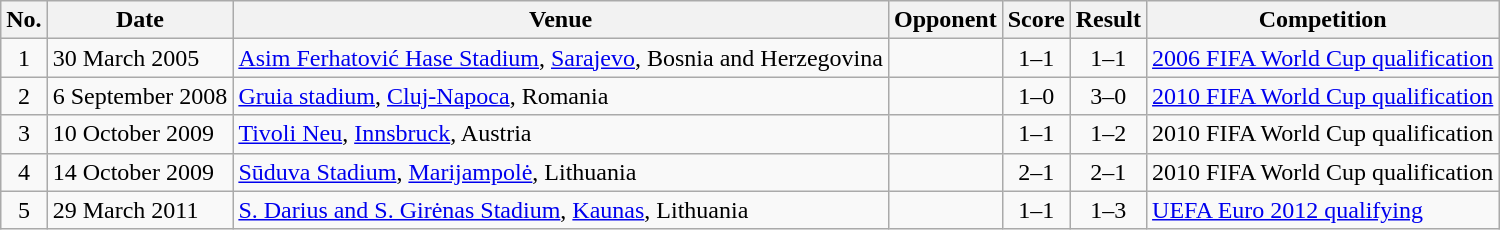<table class="wikitable sortable">
<tr>
<th scope="col">No.</th>
<th scope="col">Date</th>
<th scope="col">Venue</th>
<th scope="col">Opponent</th>
<th scope="col">Score</th>
<th scope="col">Result</th>
<th scope="col">Competition</th>
</tr>
<tr>
<td align="center">1</td>
<td>30 March 2005</td>
<td><a href='#'>Asim Ferhatović Hase Stadium</a>, <a href='#'>Sarajevo</a>, Bosnia and Herzegovina</td>
<td></td>
<td align="center">1–1</td>
<td align="center">1–1</td>
<td><a href='#'>2006 FIFA World Cup qualification</a></td>
</tr>
<tr>
<td align="center">2</td>
<td>6 September 2008</td>
<td><a href='#'>Gruia stadium</a>, <a href='#'>Cluj-Napoca</a>, Romania</td>
<td></td>
<td align="center">1–0</td>
<td align="center">3–0</td>
<td><a href='#'>2010 FIFA World Cup qualification</a></td>
</tr>
<tr>
<td align="center">3</td>
<td>10 October 2009</td>
<td><a href='#'>Tivoli Neu</a>, <a href='#'>Innsbruck</a>, Austria</td>
<td></td>
<td align="center">1–1</td>
<td align="center">1–2</td>
<td>2010 FIFA World Cup qualification</td>
</tr>
<tr>
<td align="center">4</td>
<td>14 October 2009</td>
<td><a href='#'>Sūduva Stadium</a>, <a href='#'>Marijampolė</a>, Lithuania</td>
<td></td>
<td align="center">2–1</td>
<td align="center">2–1</td>
<td>2010 FIFA World Cup qualification</td>
</tr>
<tr>
<td align="center">5</td>
<td>29 March 2011</td>
<td><a href='#'>S. Darius and S. Girėnas Stadium</a>, <a href='#'>Kaunas</a>, Lithuania</td>
<td></td>
<td align="center">1–1</td>
<td align="center">1–3</td>
<td><a href='#'>UEFA Euro 2012 qualifying</a></td>
</tr>
</table>
